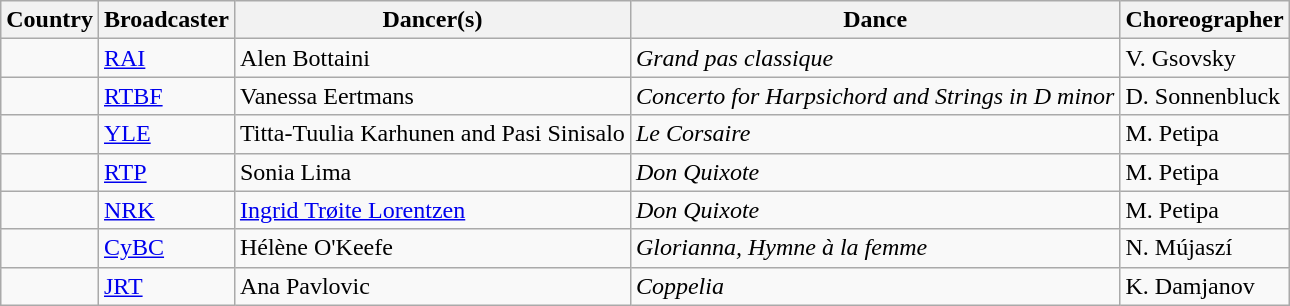<table class="wikitable">
<tr>
<th>Country</th>
<th>Broadcaster</th>
<th>Dancer(s)</th>
<th>Dance</th>
<th>Choreographer</th>
</tr>
<tr>
<td></td>
<td><a href='#'>RAI</a></td>
<td>Alen Bottaini</td>
<td><em>Grand pas classique</em></td>
<td>V. Gsovsky</td>
</tr>
<tr>
<td></td>
<td><a href='#'>RTBF</a></td>
<td>Vanessa Eertmans</td>
<td><em>Concerto for Harpsichord and Strings in D minor</em></td>
<td>D. Sonnenbluck</td>
</tr>
<tr>
<td></td>
<td><a href='#'>YLE</a></td>
<td>Titta-Tuulia Karhunen and Pasi Sinisalo</td>
<td><em>Le Corsaire</em></td>
<td>M. Petipa</td>
</tr>
<tr>
<td></td>
<td><a href='#'>RTP</a></td>
<td>Sonia Lima</td>
<td><em>Don Quixote</em></td>
<td>M. Petipa</td>
</tr>
<tr>
<td></td>
<td><a href='#'>NRK</a></td>
<td><a href='#'>Ingrid Trøite Lorentzen</a></td>
<td><em>Don Quixote</em></td>
<td>M. Petipa</td>
</tr>
<tr>
<td></td>
<td><a href='#'>CyBC</a></td>
<td>Hélène O'Keefe</td>
<td><em>Glorianna, Hymne à la femme</em></td>
<td>N. Mújaszí</td>
</tr>
<tr>
<td></td>
<td><a href='#'>JRT</a></td>
<td>Ana Pavlovic</td>
<td><em>Coppelia</em></td>
<td>K. Damjanov</td>
</tr>
</table>
